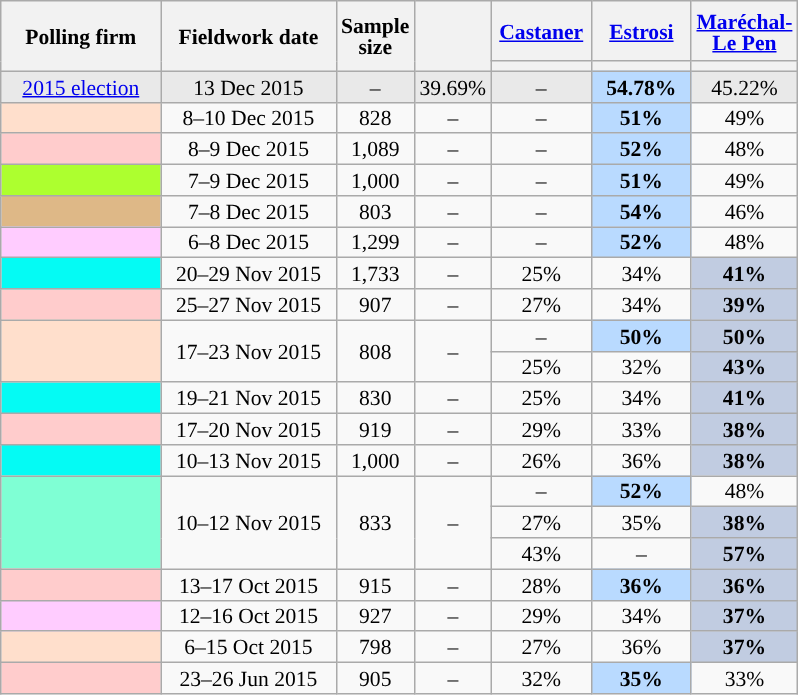<table class="wikitable sortable" style="text-align:center;font-size:90%;line-height:14px;">
<tr style="height:40px;">
<th style="width:100px;" rowspan="2">Polling firm</th>
<th style="width:110px;" rowspan="2">Fieldwork date</th>
<th style="width:35px;" rowspan="2">Sample<br>size</th>
<th style="width:30px;" rowspan="2"></th>
<th class="unsortable" style="width:60px;"><a href='#'>Castaner</a><br></th>
<th class="unsortable" style="width:60px;"><a href='#'>Estrosi</a><br></th>
<th class="unsortable" style="width:60px;"><a href='#'>Maréchal-Le Pen</a><br></th>
</tr>
<tr>
<th style="background:"></th>
<th style="background:"></th>
<th style="background:"></th>
</tr>
<tr style="background:#E9E9E9;">
<td><a href='#'>2015 election</a></td>
<td data-sort-value="2015-12-13">13 Dec 2015</td>
<td>–</td>
<td>39.69%</td>
<td>–</td>
<td style="background:#B9DAFF;"><strong>54.78%</strong></td>
<td>45.22%</td>
</tr>
<tr>
<td style="background:#FFDFCC;"></td>
<td data-sort-value="2015-12-10">8–10 Dec 2015</td>
<td>828</td>
<td>–</td>
<td>–</td>
<td style="background:#B9DAFF;"><strong>51%</strong></td>
<td>49%</td>
</tr>
<tr>
<td style="background:#FFCCCC;"></td>
<td data-sort-value="2015-12-09">8–9 Dec 2015</td>
<td>1,089</td>
<td>–</td>
<td>–</td>
<td style="background:#B9DAFF;"><strong>52%</strong></td>
<td>48%</td>
</tr>
<tr>
<td style="background:GreenYellow;"></td>
<td data-sort-value="2015-12-09">7–9 Dec 2015</td>
<td>1,000</td>
<td>–</td>
<td>–</td>
<td style="background:#B9DAFF;"><strong>51%</strong></td>
<td>49%</td>
</tr>
<tr>
<td style="background:burlywood;"></td>
<td data-sort-value="2015-12-08">7–8 Dec 2015</td>
<td>803</td>
<td>–</td>
<td>–</td>
<td style="background:#B9DAFF;"><strong>54%</strong></td>
<td>46%</td>
</tr>
<tr>
<td style="background:#FFCCFF;"></td>
<td data-sort-value="2015-12-08">6–8 Dec 2015</td>
<td>1,299</td>
<td>–</td>
<td>–</td>
<td style="background:#B9DAFF;"><strong>52%</strong></td>
<td>48%</td>
</tr>
<tr>
<td style="background:#04FBF4;"></td>
<td data-sort-value="2015-11-29">20–29 Nov 2015</td>
<td>1,733</td>
<td>–</td>
<td>25%</td>
<td>34%</td>
<td style="background:#C1CCE1;"><strong>41%</strong></td>
</tr>
<tr>
<td style="background:#FFCCCC;"></td>
<td data-sort-value="2015-11-27">25–27 Nov 2015</td>
<td>907</td>
<td>–</td>
<td>27%</td>
<td>34%</td>
<td style="background:#C1CCE1;"><strong>39%</strong></td>
</tr>
<tr>
<td rowspan="2" style="background:#FFDFCC;"></td>
<td rowspan="2" data-sort-value="2015-11-23">17–23 Nov 2015</td>
<td rowspan="2">808</td>
<td rowspan="2">–</td>
<td>–</td>
<td style="background:#B9DAFF;"><strong>50%</strong></td>
<td style="background:#C1CCE1;"><strong>50%</strong></td>
</tr>
<tr>
<td>25%</td>
<td>32%</td>
<td style="background:#C1CCE1;"><strong>43%</strong></td>
</tr>
<tr>
<td style="background:#04FBF4;"></td>
<td data-sort-value="2015-11-21">19–21 Nov 2015</td>
<td>830</td>
<td>–</td>
<td>25%</td>
<td>34%</td>
<td style="background:#C1CCE1;"><strong>41%</strong></td>
</tr>
<tr>
<td style="background:#FFCCCC;"></td>
<td data-sort-value="2015-11-20">17–20 Nov 2015</td>
<td>919</td>
<td>–</td>
<td>29%</td>
<td>33%</td>
<td style="background:#C1CCE1;"><strong>38%</strong></td>
</tr>
<tr>
<td style="background:#04FBF4;"></td>
<td data-sort-value="2015-11-13">10–13 Nov 2015</td>
<td>1,000</td>
<td>–</td>
<td>26%</td>
<td>36%</td>
<td style="background:#C1CCE1;"><strong>38%</strong></td>
</tr>
<tr>
<td rowspan="3" style="background:aquamarine;"></td>
<td rowspan="3" data-sort-value="2015-11-12">10–12 Nov 2015</td>
<td rowspan="3">833</td>
<td rowspan="3">–</td>
<td>–</td>
<td style="background:#B9DAFF;"><strong>52%</strong></td>
<td>48%</td>
</tr>
<tr>
<td>27%</td>
<td>35%</td>
<td style="background:#C1CCE1;"><strong>38%</strong></td>
</tr>
<tr>
<td>43%</td>
<td>–</td>
<td style="background:#C1CCE1;"><strong>57%</strong></td>
</tr>
<tr>
<td style="background:#FFCCCC;"></td>
<td data-sort-value="2015-10-17">13–17 Oct 2015</td>
<td>915</td>
<td>–</td>
<td>28%</td>
<td style="background:#B9DAFF;"><strong>36%</strong></td>
<td style="background:#C1CCE1;"><strong>36%</strong></td>
</tr>
<tr>
<td style="background:#FFCCFF;"></td>
<td data-sort-value="2015-10-16">12–16 Oct 2015</td>
<td>927</td>
<td>–</td>
<td>29%</td>
<td>34%</td>
<td style="background:#C1CCE1;"><strong>37%</strong></td>
</tr>
<tr>
<td style="background:#FFDFCC;"></td>
<td data-sort-value="2015-10-15">6–15 Oct 2015</td>
<td>798</td>
<td>–</td>
<td>27%</td>
<td>36%</td>
<td style="background:#C1CCE1;"><strong>37%</strong></td>
</tr>
<tr>
<td style="background:#FFCCCC;"></td>
<td data-sort-value="2015-06-26">23–26 Jun 2015</td>
<td>905</td>
<td>–</td>
<td>32%</td>
<td style="background:#B9DAFF;"><strong>35%</strong></td>
<td>33%</td>
</tr>
</table>
